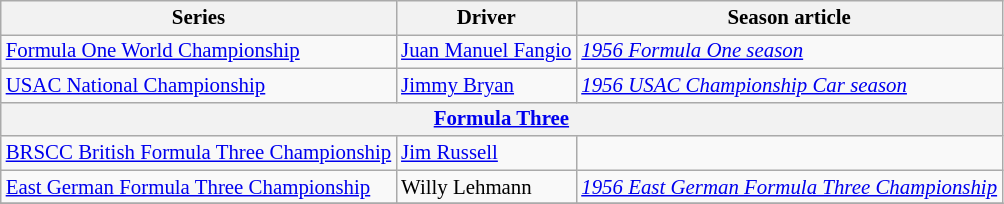<table class="wikitable" style="font-size: 87%;">
<tr>
<th>Series</th>
<th>Driver</th>
<th>Season article</th>
</tr>
<tr>
<td><a href='#'>Formula One World Championship</a></td>
<td> <a href='#'>Juan Manuel Fangio</a></td>
<td><em><a href='#'>1956 Formula One season</a></em></td>
</tr>
<tr>
<td><a href='#'>USAC National Championship</a></td>
<td> <a href='#'>Jimmy Bryan</a></td>
<td><em><a href='#'>1956 USAC Championship Car season</a></em></td>
</tr>
<tr>
<th colspan=3><a href='#'>Formula Three</a></th>
</tr>
<tr>
<td><a href='#'>BRSCC British Formula Three Championship</a></td>
<td> <a href='#'>Jim Russell</a></td>
<td></td>
</tr>
<tr>
<td><a href='#'>East German Formula Three Championship</a></td>
<td> Willy Lehmann</td>
<td><em><a href='#'>1956 East German Formula Three Championship</a></em></td>
</tr>
<tr>
</tr>
</table>
